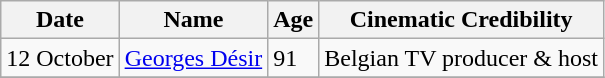<table class="wikitable">
<tr ">
<th>Date</th>
<th>Name</th>
<th>Age</th>
<th>Cinematic Credibility</th>
</tr>
<tr>
<td>12 October</td>
<td><a href='#'>Georges Désir</a></td>
<td>91</td>
<td>Belgian TV producer & host</td>
</tr>
<tr>
</tr>
</table>
